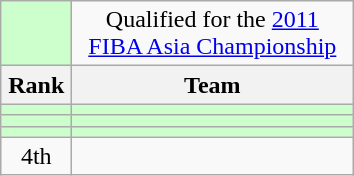<table class=wikitable style="text-align:center;">
<tr>
<td width=5px bgcolor="#ccffcc"></td>
<td>Qualified for the <a href='#'>2011 FIBA Asia Championship</a></td>
</tr>
<tr>
<th width=40>Rank</th>
<th width=180>Team</th>
</tr>
<tr bgcolor="#ccffcc">
<td></td>
<td align=left></td>
</tr>
<tr bgcolor="#ccffcc">
<td></td>
<td align=left></td>
</tr>
<tr bgcolor="#ccffcc">
<td></td>
<td align=left></td>
</tr>
<tr>
<td>4th</td>
<td align=left></td>
</tr>
</table>
